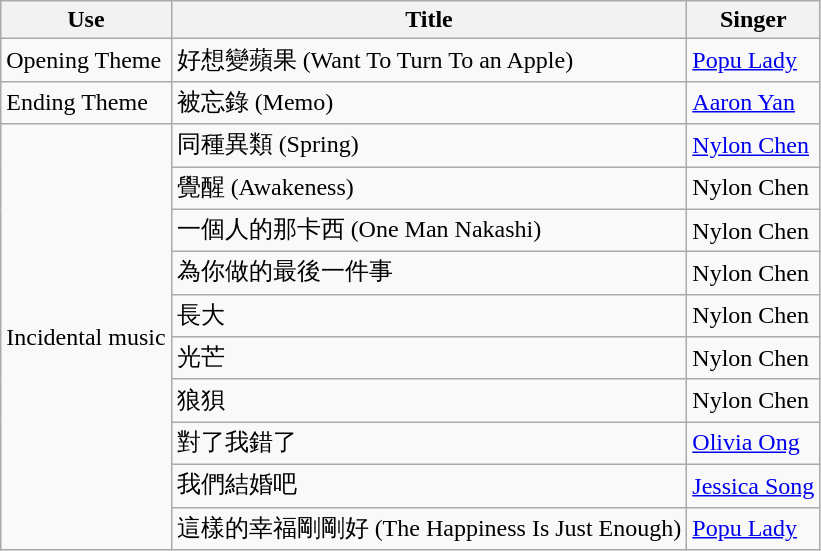<table class="wikitable">
<tr>
<th>Use</th>
<th>Title</th>
<th>Singer</th>
</tr>
<tr>
<td>Opening Theme</td>
<td>好想變蘋果 (Want To Turn To an Apple)</td>
<td><a href='#'>Popu Lady</a></td>
</tr>
<tr>
<td>Ending Theme</td>
<td>被忘錄 (Memo)</td>
<td><a href='#'>Aaron Yan</a></td>
</tr>
<tr>
<td rowspan="10">Incidental music</td>
<td>同種異類 (Spring)</td>
<td><a href='#'>Nylon Chen</a></td>
</tr>
<tr>
<td>覺醒 (Awakeness)</td>
<td>Nylon Chen</td>
</tr>
<tr>
<td>一個人的那卡西 (One Man Nakashi)</td>
<td>Nylon Chen</td>
</tr>
<tr>
<td>為你做的最後一件事</td>
<td>Nylon Chen</td>
</tr>
<tr>
<td>長大</td>
<td>Nylon Chen</td>
</tr>
<tr>
<td>光芒</td>
<td>Nylon Chen</td>
</tr>
<tr>
<td>狼狽</td>
<td>Nylon Chen</td>
</tr>
<tr>
<td>對了我錯了</td>
<td><a href='#'>Olivia Ong</a></td>
</tr>
<tr>
<td>我們結婚吧</td>
<td><a href='#'>Jessica Song</a></td>
</tr>
<tr>
<td>這樣的幸福剛剛好 (The Happiness Is Just Enough)</td>
<td><a href='#'>Popu Lady</a></td>
</tr>
</table>
